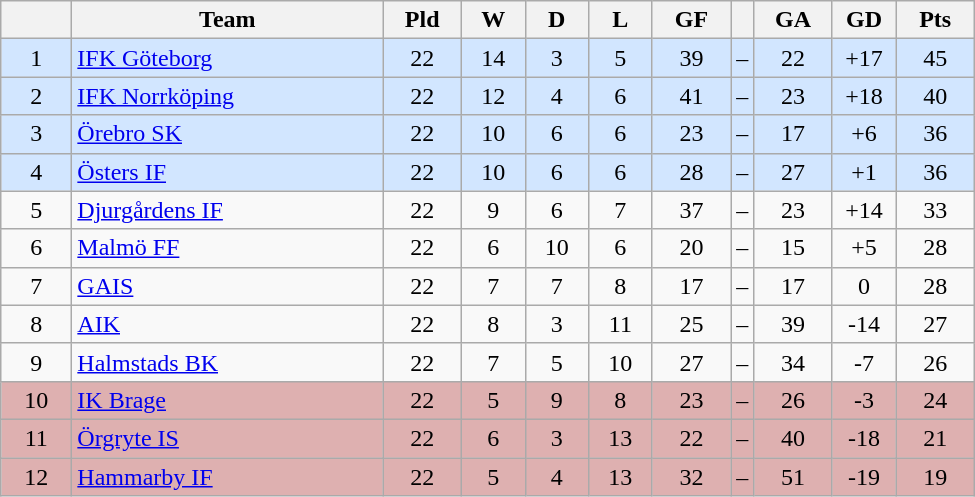<table class="wikitable" style="text-align: center">
<tr>
<th style="width: 40px;"></th>
<th style="width: 200px;">Team</th>
<th style="width: 45px;">Pld</th>
<th style="width: 35px;">W</th>
<th style="width: 35px;">D</th>
<th style="width: 35px;">L</th>
<th style="width: 45px;">GF</th>
<th></th>
<th style="width: 45px;">GA</th>
<th style="width: 35px;">GD</th>
<th style="width: 45px;">Pts</th>
</tr>
<tr style="background: #d2e6ff">
<td>1</td>
<td style="text-align: left;"><a href='#'>IFK Göteborg</a></td>
<td>22</td>
<td>14</td>
<td>3</td>
<td>5</td>
<td>39</td>
<td>–</td>
<td>22</td>
<td>+17</td>
<td>45</td>
</tr>
<tr style="background: #d2e6ff">
<td>2</td>
<td style="text-align: left;"><a href='#'>IFK Norrköping</a></td>
<td>22</td>
<td>12</td>
<td>4</td>
<td>6</td>
<td>41</td>
<td>–</td>
<td>23</td>
<td>+18</td>
<td>40</td>
</tr>
<tr style="background: #d2e6ff">
<td>3</td>
<td style="text-align: left;"><a href='#'>Örebro SK</a></td>
<td>22</td>
<td>10</td>
<td>6</td>
<td>6</td>
<td>23</td>
<td>–</td>
<td>17</td>
<td>+6</td>
<td>36</td>
</tr>
<tr style="background: #d2e6ff">
<td>4</td>
<td style="text-align: left;"><a href='#'>Östers IF</a></td>
<td>22</td>
<td>10</td>
<td>6</td>
<td>6</td>
<td>28</td>
<td>–</td>
<td>27</td>
<td>+1</td>
<td>36</td>
</tr>
<tr>
<td>5</td>
<td style="text-align: left;"><a href='#'>Djurgårdens IF</a></td>
<td>22</td>
<td>9</td>
<td>6</td>
<td>7</td>
<td>37</td>
<td>–</td>
<td>23</td>
<td>+14</td>
<td>33</td>
</tr>
<tr>
<td>6</td>
<td style="text-align: left;"><a href='#'>Malmö FF</a></td>
<td>22</td>
<td>6</td>
<td>10</td>
<td>6</td>
<td>20</td>
<td>–</td>
<td>15</td>
<td>+5</td>
<td>28</td>
</tr>
<tr>
<td>7</td>
<td style="text-align: left;"><a href='#'>GAIS</a></td>
<td>22</td>
<td>7</td>
<td>7</td>
<td>8</td>
<td>17</td>
<td>–</td>
<td>17</td>
<td>0</td>
<td>28</td>
</tr>
<tr>
<td>8</td>
<td style="text-align: left;"><a href='#'>AIK</a></td>
<td>22</td>
<td>8</td>
<td>3</td>
<td>11</td>
<td>25</td>
<td>–</td>
<td>39</td>
<td>-14</td>
<td>27</td>
</tr>
<tr>
<td>9</td>
<td style="text-align: left;"><a href='#'>Halmstads BK</a></td>
<td>22</td>
<td>7</td>
<td>5</td>
<td>10</td>
<td>27</td>
<td>–</td>
<td>34</td>
<td>-7</td>
<td>26</td>
</tr>
<tr style="background: #deb0b0">
<td>10</td>
<td style="text-align: left;"><a href='#'>IK Brage</a></td>
<td>22</td>
<td>5</td>
<td>9</td>
<td>8</td>
<td>23</td>
<td>–</td>
<td>26</td>
<td>-3</td>
<td>24</td>
</tr>
<tr style="background: #deb0b0">
<td>11</td>
<td style="text-align: left;"><a href='#'>Örgryte IS</a></td>
<td>22</td>
<td>6</td>
<td>3</td>
<td>13</td>
<td>22</td>
<td>–</td>
<td>40</td>
<td>-18</td>
<td>21</td>
</tr>
<tr style="background: #deb0b0">
<td>12</td>
<td style="text-align: left;"><a href='#'>Hammarby IF</a></td>
<td>22</td>
<td>5</td>
<td>4</td>
<td>13</td>
<td>32</td>
<td>–</td>
<td>51</td>
<td>-19</td>
<td>19</td>
</tr>
</table>
